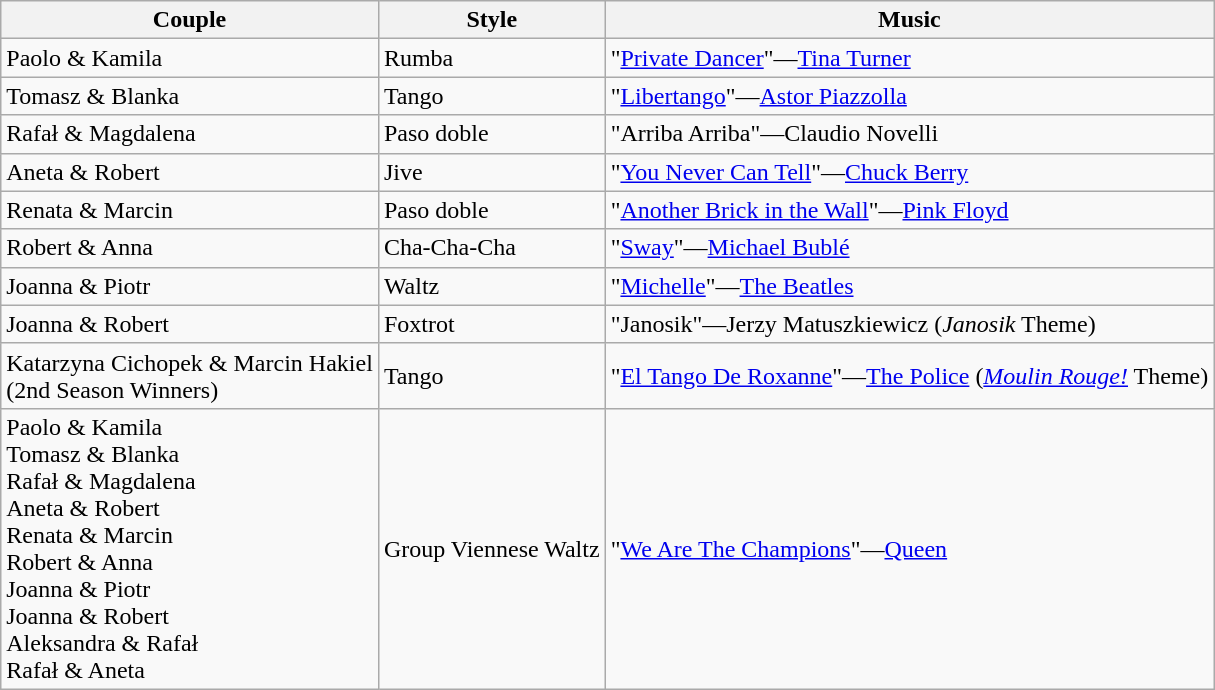<table class="wikitable sortable">
<tr>
<th>Couple</th>
<th>Style</th>
<th>Music</th>
</tr>
<tr>
<td>Paolo & Kamila</td>
<td>Rumba</td>
<td>"<a href='#'>Private Dancer</a>"—<a href='#'>Tina Turner</a></td>
</tr>
<tr>
<td>Tomasz & Blanka</td>
<td>Tango</td>
<td>"<a href='#'>Libertango</a>"—<a href='#'>Astor Piazzolla</a></td>
</tr>
<tr>
<td>Rafał & Magdalena</td>
<td>Paso doble</td>
<td>"Arriba Arriba"—Claudio Novelli</td>
</tr>
<tr>
<td>Aneta & Robert</td>
<td>Jive</td>
<td>"<a href='#'>You Never Can Tell</a>"—<a href='#'>Chuck Berry</a></td>
</tr>
<tr>
<td>Renata & Marcin</td>
<td>Paso doble</td>
<td>"<a href='#'>Another Brick in the Wall</a>"—<a href='#'>Pink Floyd</a></td>
</tr>
<tr>
<td>Robert & Anna</td>
<td>Cha-Cha-Cha</td>
<td>"<a href='#'>Sway</a>"—<a href='#'>Michael Bublé</a></td>
</tr>
<tr>
<td>Joanna & Piotr</td>
<td>Waltz</td>
<td>"<a href='#'>Michelle</a>"—<a href='#'>The Beatles</a></td>
</tr>
<tr>
<td>Joanna & Robert</td>
<td>Foxtrot</td>
<td>"Janosik"—Jerzy Matuszkiewicz (<em>Janosik</em> Theme)</td>
</tr>
<tr>
<td>Katarzyna Cichopek & Marcin Hakiel<br>(2nd Season Winners)</td>
<td>Tango</td>
<td>"<a href='#'>El Tango De Roxanne</a>"—<a href='#'>The Police</a> (<em><a href='#'>Moulin Rouge!</a></em> Theme)</td>
</tr>
<tr>
<td>Paolo & Kamila <br> Tomasz & Blanka <br> Rafał & Magdalena <br> Aneta & Robert <br> Renata & Marcin <br> Robert & Anna <br> Joanna & Piotr <br> Joanna & Robert <br> Aleksandra & Rafał <br> Rafał & Aneta</td>
<td>Group Viennese Waltz</td>
<td>"<a href='#'>We Are The Champions</a>"—<a href='#'>Queen</a></td>
</tr>
</table>
